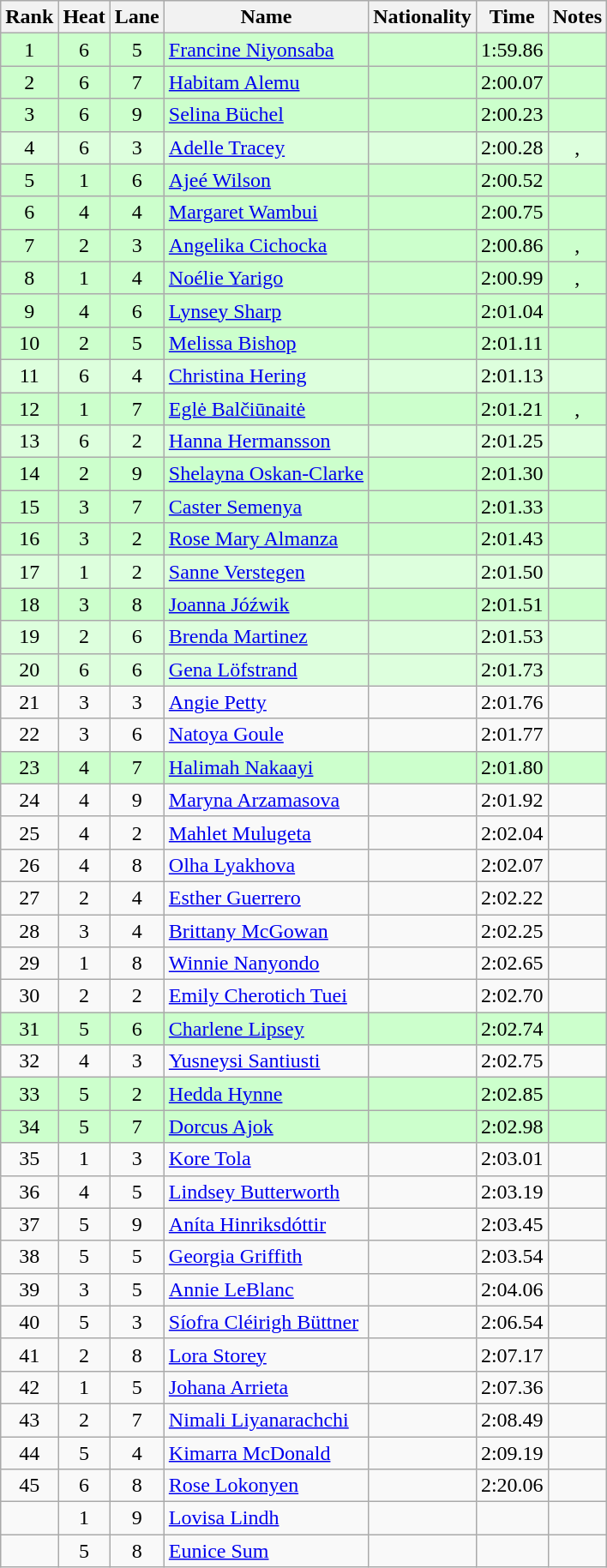<table class="wikitable sortable" style="text-align:center">
<tr>
<th>Rank</th>
<th>Heat</th>
<th>Lane</th>
<th>Name</th>
<th>Nationality</th>
<th>Time</th>
<th>Notes</th>
</tr>
<tr bgcolor=ccffcc>
<td>1</td>
<td>6</td>
<td>5</td>
<td style="text-align:left;"><a href='#'>Francine Niyonsaba</a></td>
<td style="text-align:left;"></td>
<td>1:59.86</td>
<td></td>
</tr>
<tr bgcolor=ccffcc>
<td>2</td>
<td>6</td>
<td>7</td>
<td style="text-align:left;"><a href='#'>Habitam Alemu</a></td>
<td style="text-align:left;"></td>
<td>2:00.07</td>
<td></td>
</tr>
<tr bgcolor=ccffcc>
<td>3</td>
<td>6</td>
<td>9</td>
<td style="text-align:left;"><a href='#'>Selina Büchel</a></td>
<td style="text-align:left;"></td>
<td>2:00.23</td>
<td></td>
</tr>
<tr bgcolor=ddffdd>
<td>4</td>
<td>6</td>
<td>3</td>
<td style="text-align:left;"><a href='#'>Adelle Tracey</a></td>
<td style="text-align:left;"></td>
<td>2:00.28</td>
<td>, </td>
</tr>
<tr bgcolor=ccffcc>
<td>5</td>
<td>1</td>
<td>6</td>
<td style="text-align:left;"><a href='#'>Ajeé Wilson</a></td>
<td style="text-align:left;"></td>
<td>2:00.52</td>
<td></td>
</tr>
<tr bgcolor=ccffcc>
<td>6</td>
<td>4</td>
<td>4</td>
<td style="text-align:left;"><a href='#'>Margaret Wambui</a></td>
<td style="text-align:left;"></td>
<td>2:00.75</td>
<td></td>
</tr>
<tr bgcolor=ccffcc>
<td>7</td>
<td>2</td>
<td>3</td>
<td style="text-align:left;"><a href='#'>Angelika Cichocka</a></td>
<td style="text-align:left;"></td>
<td>2:00.86</td>
<td>, </td>
</tr>
<tr bgcolor=ccffcc>
<td>8</td>
<td>1</td>
<td>4</td>
<td style="text-align:left;"><a href='#'>Noélie Yarigo</a></td>
<td style="text-align:left;"></td>
<td>2:00.99</td>
<td>, </td>
</tr>
<tr bgcolor=ccffcc>
<td>9</td>
<td>4</td>
<td>6</td>
<td style="text-align:left;"><a href='#'>Lynsey Sharp</a></td>
<td style="text-align:left;"></td>
<td>2:01.04</td>
<td></td>
</tr>
<tr bgcolor=ccffcc>
<td>10</td>
<td>2</td>
<td>5</td>
<td style="text-align:left;"><a href='#'>Melissa Bishop</a></td>
<td style="text-align:left;"></td>
<td>2:01.11</td>
<td></td>
</tr>
<tr bgcolor=ddffdd>
<td>11</td>
<td>6</td>
<td>4</td>
<td style="text-align:left;"><a href='#'>Christina Hering</a></td>
<td style="text-align:left;"></td>
<td>2:01.13</td>
<td></td>
</tr>
<tr bgcolor=ccffcc>
<td>12</td>
<td>1</td>
<td>7</td>
<td style="text-align:left;"><a href='#'>Eglė Balčiūnaitė</a></td>
<td style="text-align:left;"></td>
<td>2:01.21</td>
<td>, </td>
</tr>
<tr bgcolor=ddffdd>
<td>13</td>
<td>6</td>
<td>2</td>
<td style="text-align:left;"><a href='#'>Hanna Hermansson</a></td>
<td style="text-align:left;"></td>
<td>2:01.25</td>
<td></td>
</tr>
<tr bgcolor=ccffcc>
<td>14</td>
<td>2</td>
<td>9</td>
<td style="text-align:left;"><a href='#'>Shelayna Oskan-Clarke</a></td>
<td style="text-align:left;"></td>
<td>2:01.30</td>
<td></td>
</tr>
<tr bgcolor=ccffcc>
<td>15</td>
<td>3</td>
<td>7</td>
<td style="text-align:left;"><a href='#'>Caster Semenya</a></td>
<td style="text-align:left;"></td>
<td>2:01.33</td>
<td></td>
</tr>
<tr bgcolor=ccffcc>
<td>16</td>
<td>3</td>
<td>2</td>
<td style="text-align:left;"><a href='#'>Rose Mary Almanza</a></td>
<td style="text-align:left;"></td>
<td>2:01.43</td>
<td></td>
</tr>
<tr bgcolor=ddffdd>
<td>17</td>
<td>1</td>
<td>2</td>
<td style="text-align:left;"><a href='#'>Sanne Verstegen</a></td>
<td style="text-align:left;"></td>
<td>2:01.50</td>
<td></td>
</tr>
<tr bgcolor=ccffcc>
<td>18</td>
<td>3</td>
<td>8</td>
<td style="text-align:left;"><a href='#'>Joanna Jóźwik</a></td>
<td style="text-align:left;"></td>
<td>2:01.51</td>
<td></td>
</tr>
<tr bgcolor=ddffdd>
<td>19</td>
<td>2</td>
<td>6</td>
<td style="text-align:left;"><a href='#'>Brenda Martinez</a></td>
<td style="text-align:left;"></td>
<td>2:01.53</td>
<td></td>
</tr>
<tr bgcolor=ddffdd>
<td>20</td>
<td>6</td>
<td>6</td>
<td style="text-align:left;"><a href='#'>Gena Löfstrand</a></td>
<td style="text-align:left;"></td>
<td>2:01.73</td>
<td></td>
</tr>
<tr>
<td>21</td>
<td>3</td>
<td>3</td>
<td style="text-align:left;"><a href='#'>Angie Petty</a></td>
<td style="text-align:left;"></td>
<td>2:01.76</td>
<td></td>
</tr>
<tr>
<td>22</td>
<td>3</td>
<td>6</td>
<td style="text-align:left;"><a href='#'>Natoya Goule</a></td>
<td style="text-align:left;"></td>
<td>2:01.77</td>
<td></td>
</tr>
<tr bgcolor=ccffcc>
<td>23</td>
<td>4</td>
<td>7</td>
<td style="text-align:left;"><a href='#'>Halimah Nakaayi</a></td>
<td style="text-align:left;"></td>
<td>2:01.80</td>
<td></td>
</tr>
<tr>
<td>24</td>
<td>4</td>
<td>9</td>
<td style="text-align:left;"><a href='#'>Maryna Arzamasova</a></td>
<td style="text-align:left;"></td>
<td>2:01.92</td>
<td></td>
</tr>
<tr>
<td>25</td>
<td>4</td>
<td>2</td>
<td style="text-align:left;"><a href='#'>Mahlet Mulugeta</a></td>
<td style="text-align:left;"></td>
<td>2:02.04</td>
<td></td>
</tr>
<tr>
<td>26</td>
<td>4</td>
<td>8</td>
<td style="text-align:left;"><a href='#'>Olha Lyakhova</a></td>
<td style="text-align:left;"></td>
<td>2:02.07</td>
<td></td>
</tr>
<tr>
<td>27</td>
<td>2</td>
<td>4</td>
<td style="text-align:left;"><a href='#'>Esther Guerrero</a></td>
<td style="text-align:left;"></td>
<td>2:02.22</td>
<td></td>
</tr>
<tr>
<td>28</td>
<td>3</td>
<td>4</td>
<td style="text-align:left;"><a href='#'>Brittany McGowan</a></td>
<td style="text-align:left;"></td>
<td>2:02.25</td>
<td></td>
</tr>
<tr>
<td>29</td>
<td>1</td>
<td>8</td>
<td style="text-align:left;"><a href='#'>Winnie Nanyondo</a></td>
<td style="text-align:left;"></td>
<td>2:02.65</td>
<td></td>
</tr>
<tr>
<td>30</td>
<td>2</td>
<td>2</td>
<td style="text-align:left;"><a href='#'>Emily Cherotich Tuei</a></td>
<td style="text-align:left;"></td>
<td>2:02.70</td>
<td></td>
</tr>
<tr bgcolor=ccffcc>
<td>31</td>
<td>5</td>
<td>6</td>
<td style="text-align:left;"><a href='#'>Charlene Lipsey</a></td>
<td style="text-align:left;"></td>
<td>2:02.74</td>
<td></td>
</tr>
<tr>
<td>32</td>
<td>4</td>
<td>3</td>
<td style="text-align:left;"><a href='#'>Yusneysi Santiusti</a></td>
<td style="text-align:left;"></td>
<td>2:02.75</td>
<td></td>
</tr>
<tr bgcolor=ccffcc>
<td>33</td>
<td>5</td>
<td>2</td>
<td style="text-align:left;"><a href='#'>Hedda Hynne</a></td>
<td style="text-align:left;"></td>
<td>2:02.85</td>
<td></td>
</tr>
<tr bgcolor=ccffcc>
<td>34</td>
<td>5</td>
<td>7</td>
<td style="text-align:left;"><a href='#'>Dorcus Ajok</a></td>
<td style="text-align:left;"></td>
<td>2:02.98</td>
<td></td>
</tr>
<tr>
<td>35</td>
<td>1</td>
<td>3</td>
<td style="text-align:left;"><a href='#'>Kore Tola</a></td>
<td style="text-align:left;"></td>
<td>2:03.01</td>
<td></td>
</tr>
<tr>
<td>36</td>
<td>4</td>
<td>5</td>
<td style="text-align:left;"><a href='#'>Lindsey Butterworth</a></td>
<td style="text-align:left;"></td>
<td>2:03.19</td>
<td></td>
</tr>
<tr>
<td>37</td>
<td>5</td>
<td>9</td>
<td style="text-align:left;"><a href='#'>Aníta Hinriksdóttir</a></td>
<td style="text-align:left;"></td>
<td>2:03.45</td>
<td></td>
</tr>
<tr>
<td>38</td>
<td>5</td>
<td>5</td>
<td style="text-align:left;"><a href='#'>Georgia Griffith</a></td>
<td style="text-align:left;"></td>
<td>2:03.54</td>
<td></td>
</tr>
<tr>
<td>39</td>
<td>3</td>
<td>5</td>
<td style="text-align:left;"><a href='#'>Annie LeBlanc</a></td>
<td style="text-align:left;"></td>
<td>2:04.06</td>
<td></td>
</tr>
<tr>
<td>40</td>
<td>5</td>
<td>3</td>
<td style="text-align:left;"><a href='#'>Síofra Cléirigh Büttner</a></td>
<td style="text-align:left;"></td>
<td>2:06.54</td>
<td></td>
</tr>
<tr>
<td>41</td>
<td>2</td>
<td>8</td>
<td style="text-align:left;"><a href='#'>Lora Storey</a></td>
<td style="text-align:left;"></td>
<td>2:07.17</td>
<td></td>
</tr>
<tr>
<td>42</td>
<td>1</td>
<td>5</td>
<td style="text-align:left;"><a href='#'>Johana Arrieta</a></td>
<td style="text-align:left;"></td>
<td>2:07.36</td>
<td></td>
</tr>
<tr>
<td>43</td>
<td>2</td>
<td>7</td>
<td style="text-align:left;"><a href='#'>Nimali Liyanarachchi</a></td>
<td style="text-align:left;"></td>
<td>2:08.49</td>
<td></td>
</tr>
<tr>
<td>44</td>
<td>5</td>
<td>4</td>
<td style="text-align:left;"><a href='#'>Kimarra McDonald</a></td>
<td style="text-align:left;"></td>
<td>2:09.19</td>
<td></td>
</tr>
<tr>
<td>45</td>
<td>6</td>
<td>8</td>
<td style="text-align:left;"><a href='#'>Rose Lokonyen</a></td>
<td style="text-align:left;"></td>
<td>2:20.06</td>
<td></td>
</tr>
<tr>
<td></td>
<td>1</td>
<td>9</td>
<td style="text-align:left;"><a href='#'>Lovisa Lindh</a></td>
<td style="text-align:left;"></td>
<td></td>
<td></td>
</tr>
<tr>
<td></td>
<td>5</td>
<td>8</td>
<td style="text-align:left;"><a href='#'>Eunice Sum</a></td>
<td style="text-align:left;"></td>
<td></td>
<td></td>
</tr>
</table>
